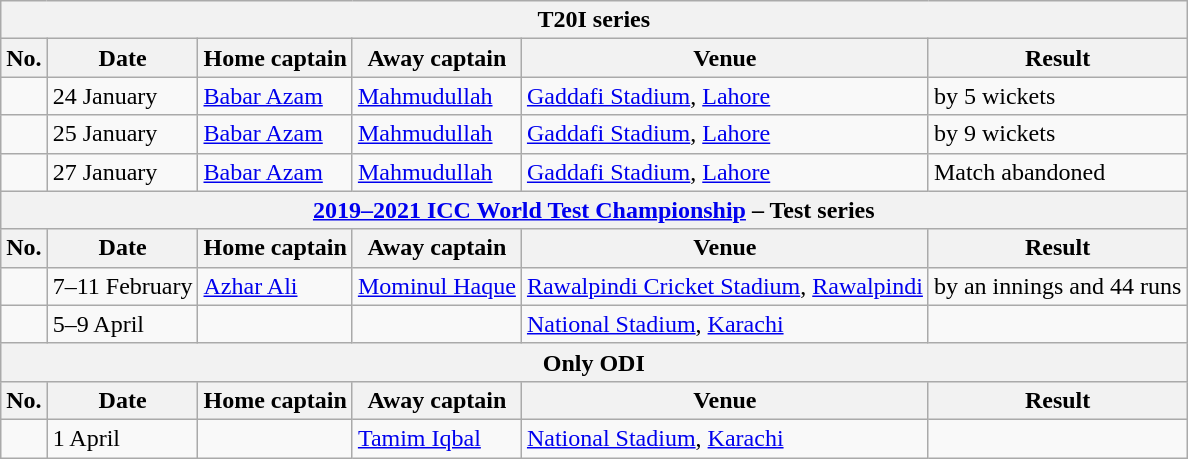<table class="wikitable">
<tr>
<th colspan="9">T20I series</th>
</tr>
<tr>
<th>No.</th>
<th>Date</th>
<th>Home captain</th>
<th>Away captain</th>
<th>Venue</th>
<th>Result</th>
</tr>
<tr>
<td></td>
<td>24 January</td>
<td><a href='#'>Babar Azam</a></td>
<td><a href='#'>Mahmudullah</a></td>
<td><a href='#'>Gaddafi Stadium</a>, <a href='#'>Lahore</a></td>
<td> by 5 wickets</td>
</tr>
<tr>
<td></td>
<td>25 January</td>
<td><a href='#'>Babar Azam</a></td>
<td><a href='#'>Mahmudullah</a></td>
<td><a href='#'>Gaddafi Stadium</a>, <a href='#'>Lahore</a></td>
<td> by 9 wickets</td>
</tr>
<tr>
<td></td>
<td>27 January</td>
<td><a href='#'>Babar Azam</a></td>
<td><a href='#'>Mahmudullah</a></td>
<td><a href='#'>Gaddafi Stadium</a>, <a href='#'>Lahore</a></td>
<td>Match abandoned</td>
</tr>
<tr>
<th colspan="9"><a href='#'>2019–2021 ICC World Test Championship</a> – Test series</th>
</tr>
<tr>
<th>No.</th>
<th>Date</th>
<th>Home captain</th>
<th>Away captain</th>
<th>Venue</th>
<th>Result</th>
</tr>
<tr>
<td></td>
<td>7–11 February</td>
<td><a href='#'>Azhar Ali</a></td>
<td><a href='#'>Mominul Haque</a></td>
<td><a href='#'>Rawalpindi Cricket Stadium</a>, <a href='#'>Rawalpindi</a></td>
<td> by an innings and 44 runs</td>
</tr>
<tr>
<td></td>
<td>5–9 April</td>
<td></td>
<td></td>
<td><a href='#'>National Stadium</a>, <a href='#'>Karachi</a></td>
<td></td>
</tr>
<tr>
<th colspan="9">Only ODI</th>
</tr>
<tr>
<th>No.</th>
<th>Date</th>
<th>Home captain</th>
<th>Away captain</th>
<th>Venue</th>
<th>Result</th>
</tr>
<tr>
<td></td>
<td>1 April</td>
<td></td>
<td><a href='#'>Tamim Iqbal</a></td>
<td><a href='#'>National Stadium</a>, <a href='#'>Karachi</a></td>
<td></td>
</tr>
</table>
